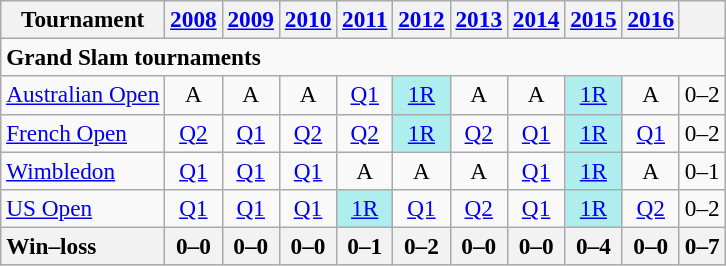<table class=wikitable style=text-align:center;font-size:97%>
<tr>
<th>Tournament</th>
<th><a href='#'>2008</a></th>
<th><a href='#'>2009</a></th>
<th><a href='#'>2010</a></th>
<th><a href='#'>2011</a></th>
<th><a href='#'>2012</a></th>
<th><a href='#'>2013</a></th>
<th><a href='#'>2014</a></th>
<th><a href='#'>2015</a></th>
<th><a href='#'>2016</a></th>
<th></th>
</tr>
<tr>
<td colspan=20 align=left><strong>Grand Slam tournaments</strong></td>
</tr>
<tr>
<td align=left><a href='#'>Australian Open</a></td>
<td>A</td>
<td>A</td>
<td>A</td>
<td><a href='#'>Q1</a></td>
<td bgcolor=afeeee><a href='#'>1R</a></td>
<td>A</td>
<td>A</td>
<td bgcolor=afeeee><a href='#'>1R</a></td>
<td>A</td>
<td>0–2</td>
</tr>
<tr>
<td align=left><a href='#'>French Open</a></td>
<td><a href='#'>Q2</a></td>
<td><a href='#'>Q1</a></td>
<td><a href='#'>Q2</a></td>
<td><a href='#'>Q2</a></td>
<td bgcolor=afeeee><a href='#'>1R</a></td>
<td><a href='#'>Q2</a></td>
<td><a href='#'>Q1</a></td>
<td bgcolor=afeeee><a href='#'>1R</a></td>
<td><a href='#'>Q1</a></td>
<td>0–2</td>
</tr>
<tr>
<td align=left><a href='#'>Wimbledon</a></td>
<td><a href='#'>Q1</a></td>
<td><a href='#'>Q1</a></td>
<td><a href='#'>Q1</a></td>
<td>A</td>
<td>A</td>
<td>A</td>
<td><a href='#'>Q1</a></td>
<td bgcolor=afeeee><a href='#'>1R</a></td>
<td>A</td>
<td>0–1</td>
</tr>
<tr>
<td align=left><a href='#'>US Open</a></td>
<td><a href='#'>Q1</a></td>
<td><a href='#'>Q1</a></td>
<td><a href='#'>Q1</a></td>
<td bgcolor=afeeee><a href='#'>1R</a></td>
<td><a href='#'>Q1</a></td>
<td><a href='#'>Q2</a></td>
<td><a href='#'>Q1</a></td>
<td bgcolor=afeeee><a href='#'>1R</a></td>
<td><a href='#'>Q2</a></td>
<td>0–2</td>
</tr>
<tr>
<th style=text-align:left>Win–loss</th>
<th>0–0</th>
<th>0–0</th>
<th>0–0</th>
<th>0–1</th>
<th>0–2</th>
<th>0–0</th>
<th>0–0</th>
<th>0–4</th>
<th>0–0</th>
<th>0–7</th>
</tr>
</table>
